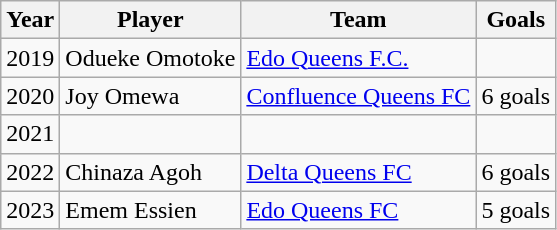<table class="wikitable">
<tr>
<th>Year</th>
<th>Player</th>
<th>Team</th>
<th>Goals</th>
</tr>
<tr>
<td align=center>2019</td>
<td>Odueke Omotoke</td>
<td><a href='#'>Edo Queens F.C.</a></td>
<td></td>
</tr>
<tr>
<td align=center>2020</td>
<td>Joy Omewa</td>
<td><a href='#'>Confluence Queens FC</a></td>
<td>6 goals</td>
</tr>
<tr>
<td>2021</td>
<td></td>
<td><a href='#'></a></td>
<td></td>
</tr>
<tr>
<td>2022</td>
<td>Chinaza Agoh</td>
<td><a href='#'>Delta Queens FC</a></td>
<td>6 goals</td>
</tr>
<tr>
<td>2023</td>
<td>Emem Essien</td>
<td><a href='#'>Edo Queens FC</a></td>
<td>5 goals</td>
</tr>
</table>
